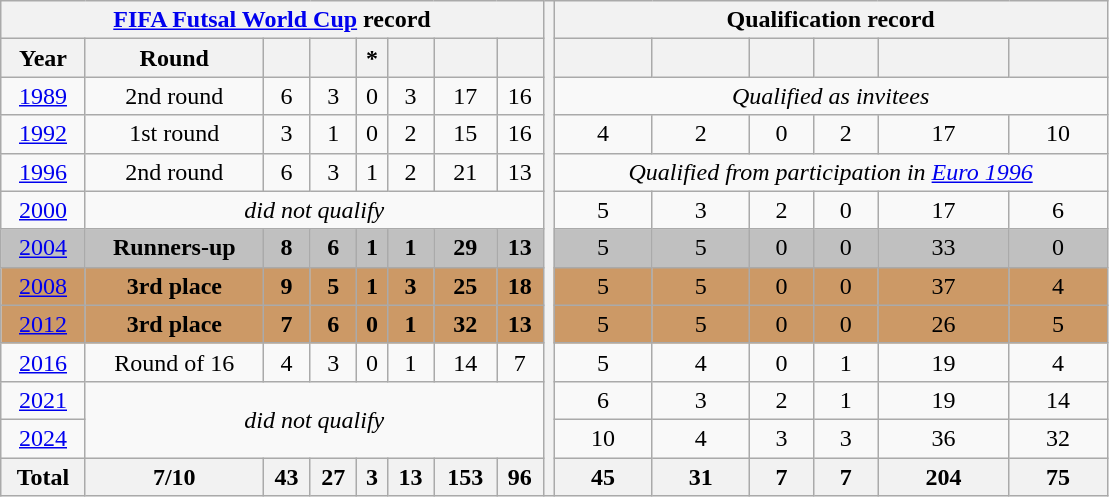<table class="wikitable" style="text-align:center">
<tr>
<th colspan=8><a href='#'>FIFA Futsal World Cup</a> record</th>
<th style="width:1%" rowspan="39"></th>
<th colspan=7>Qualification record</th>
</tr>
<tr>
<th>Year</th>
<th>Round</th>
<th></th>
<th></th>
<th>*</th>
<th></th>
<th></th>
<th></th>
<th></th>
<th></th>
<th></th>
<th></th>
<th></th>
<th></th>
</tr>
<tr>
<td> <a href='#'>1989</a></td>
<td>2nd round</td>
<td>6</td>
<td>3</td>
<td>0</td>
<td>3</td>
<td>17</td>
<td>16</td>
<td colspan=6><em>Qualified as invitees</em></td>
</tr>
<tr>
<td> <a href='#'>1992</a></td>
<td>1st round</td>
<td>3</td>
<td>1</td>
<td>0</td>
<td>2</td>
<td>15</td>
<td>16</td>
<td>4</td>
<td>2</td>
<td>0</td>
<td>2</td>
<td>17</td>
<td>10</td>
</tr>
<tr>
<td> <a href='#'>1996</a></td>
<td>2nd round</td>
<td>6</td>
<td>3</td>
<td>1</td>
<td>2</td>
<td>21</td>
<td>13</td>
<td colspan=6><em>Qualified from participation in <a href='#'>Euro 1996</a></em></td>
</tr>
<tr>
<td> <a href='#'>2000</a></td>
<td colspan=7><em>did not qualify</em></td>
<td>5</td>
<td>3</td>
<td>2</td>
<td>0</td>
<td>17</td>
<td>6</td>
</tr>
<tr bgcolor=silver>
<td> <a href='#'>2004</a></td>
<td><strong>Runners-up</strong></td>
<td><strong>8</strong></td>
<td><strong>6</strong></td>
<td><strong>1</strong></td>
<td><strong>1</strong></td>
<td><strong>29</strong></td>
<td><strong>13</strong></td>
<td>5</td>
<td>5</td>
<td>0</td>
<td>0</td>
<td>33</td>
<td>0</td>
</tr>
<tr bgcolor="#cc9966">
<td> <a href='#'>2008</a></td>
<td><strong>3rd place</strong></td>
<td><strong>9</strong></td>
<td><strong>5</strong></td>
<td><strong>1</strong></td>
<td><strong>3</strong></td>
<td><strong>25</strong></td>
<td><strong>18</strong></td>
<td>5</td>
<td>5</td>
<td>0</td>
<td>0</td>
<td>37</td>
<td>4</td>
</tr>
<tr bgcolor="#cc9966">
<td> <a href='#'>2012</a></td>
<td><strong>3rd place</strong></td>
<td><strong>7</strong></td>
<td><strong>6</strong></td>
<td><strong>0</strong></td>
<td><strong>1</strong></td>
<td><strong>32</strong></td>
<td><strong>13</strong></td>
<td>5</td>
<td>5</td>
<td>0</td>
<td>0</td>
<td>26</td>
<td>5</td>
</tr>
<tr>
<td> <a href='#'>2016</a></td>
<td>Round of 16</td>
<td>4</td>
<td>3</td>
<td>0</td>
<td>1</td>
<td>14</td>
<td>7</td>
<td>5</td>
<td>4</td>
<td>0</td>
<td>1</td>
<td>19</td>
<td>4</td>
</tr>
<tr>
<td> <a href='#'>2021</a></td>
<td colspan=7 rowspan=2><em>did not qualify</em></td>
<td>6</td>
<td>3</td>
<td>2</td>
<td>1</td>
<td>19</td>
<td>14</td>
</tr>
<tr>
<td> <a href='#'>2024</a></td>
<td>10</td>
<td>4</td>
<td>3</td>
<td>3</td>
<td>36</td>
<td>32</td>
</tr>
<tr>
<th><strong>Total</strong></th>
<th>7/10</th>
<th>43</th>
<th>27</th>
<th>3</th>
<th>13</th>
<th>153</th>
<th>96</th>
<th>45</th>
<th>31</th>
<th>7</th>
<th>7</th>
<th>204</th>
<th>75</th>
</tr>
</table>
